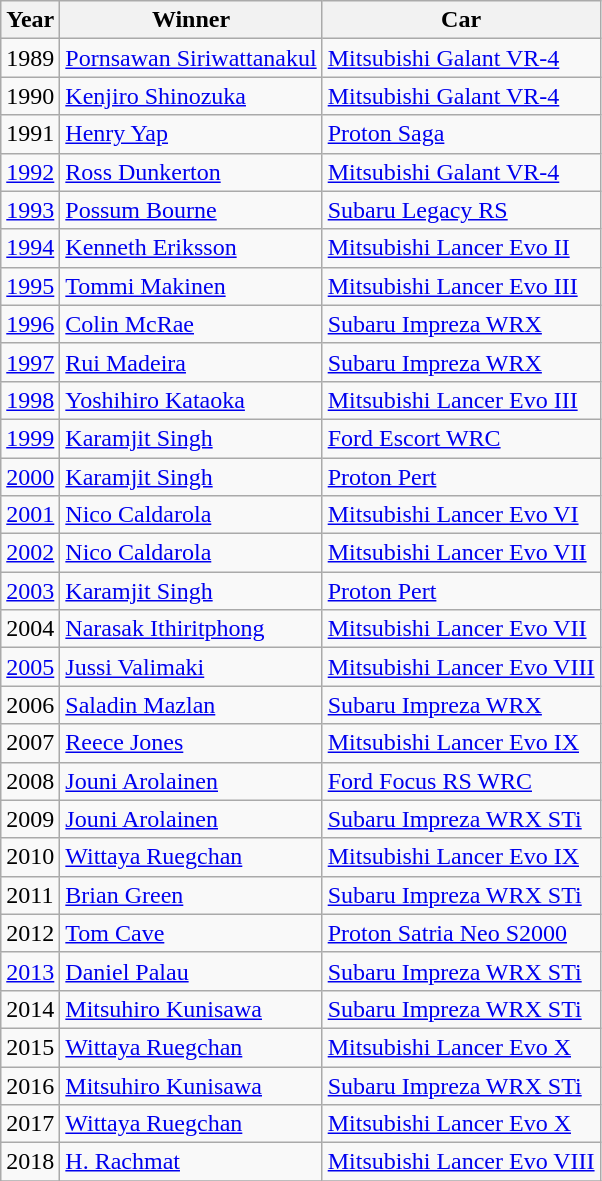<table class="wikitable">
<tr>
<th>Year</th>
<th>Winner</th>
<th>Car</th>
</tr>
<tr>
<td>1989</td>
<td> <a href='#'>Pornsawan Siriwattanakul</a></td>
<td><a href='#'>Mitsubishi Galant VR-4</a></td>
</tr>
<tr>
<td>1990</td>
<td> <a href='#'>Kenjiro Shinozuka</a></td>
<td><a href='#'>Mitsubishi Galant VR-4</a></td>
</tr>
<tr>
<td>1991</td>
<td> <a href='#'>Henry Yap</a></td>
<td><a href='#'>Proton Saga</a></td>
</tr>
<tr>
<td><a href='#'>1992</a></td>
<td> <a href='#'>Ross Dunkerton</a></td>
<td><a href='#'>Mitsubishi Galant VR-4</a></td>
</tr>
<tr>
<td><a href='#'>1993</a></td>
<td> <a href='#'>Possum Bourne</a></td>
<td><a href='#'>Subaru Legacy RS</a></td>
</tr>
<tr>
<td><a href='#'>1994</a></td>
<td> <a href='#'>Kenneth Eriksson</a></td>
<td><a href='#'>Mitsubishi Lancer Evo II</a></td>
</tr>
<tr>
<td><a href='#'>1995</a></td>
<td> <a href='#'>Tommi Makinen</a></td>
<td><a href='#'>Mitsubishi Lancer Evo III</a></td>
</tr>
<tr>
<td><a href='#'>1996</a></td>
<td> <a href='#'>Colin McRae</a></td>
<td><a href='#'>Subaru Impreza WRX</a></td>
</tr>
<tr>
<td><a href='#'>1997</a></td>
<td> <a href='#'>Rui Madeira</a></td>
<td><a href='#'>Subaru Impreza WRX</a></td>
</tr>
<tr>
<td><a href='#'>1998</a></td>
<td> <a href='#'>Yoshihiro Kataoka</a></td>
<td><a href='#'>Mitsubishi Lancer Evo III</a></td>
</tr>
<tr>
<td><a href='#'>1999</a></td>
<td> <a href='#'>Karamjit Singh</a></td>
<td><a href='#'>Ford Escort WRC</a></td>
</tr>
<tr>
<td><a href='#'>2000</a></td>
<td> <a href='#'>Karamjit Singh</a></td>
<td><a href='#'>Proton Pert</a></td>
</tr>
<tr>
<td><a href='#'>2001</a></td>
<td> <a href='#'>Nico Caldarola</a></td>
<td><a href='#'>Mitsubishi Lancer Evo VI</a></td>
</tr>
<tr>
<td><a href='#'>2002</a></td>
<td> <a href='#'>Nico Caldarola</a></td>
<td><a href='#'>Mitsubishi Lancer Evo VII</a></td>
</tr>
<tr>
<td><a href='#'>2003</a></td>
<td> <a href='#'>Karamjit Singh</a></td>
<td><a href='#'>Proton Pert</a></td>
</tr>
<tr>
<td>2004</td>
<td> <a href='#'>Narasak Ithiritphong</a></td>
<td><a href='#'>Mitsubishi Lancer Evo VII</a></td>
</tr>
<tr>
<td><a href='#'>2005</a></td>
<td> <a href='#'>Jussi Valimaki</a></td>
<td><a href='#'>Mitsubishi Lancer Evo VIII</a></td>
</tr>
<tr>
<td>2006</td>
<td> <a href='#'>Saladin Mazlan</a></td>
<td><a href='#'>Subaru Impreza WRX</a></td>
</tr>
<tr>
<td>2007</td>
<td> <a href='#'>Reece Jones</a></td>
<td><a href='#'>Mitsubishi Lancer Evo IX</a></td>
</tr>
<tr>
<td>2008</td>
<td> <a href='#'>Jouni Arolainen</a></td>
<td><a href='#'>Ford Focus RS WRC</a></td>
</tr>
<tr>
<td>2009</td>
<td> <a href='#'>Jouni Arolainen</a></td>
<td><a href='#'>Subaru Impreza WRX STi</a></td>
</tr>
<tr>
<td>2010</td>
<td> <a href='#'>Wittaya Ruegchan</a></td>
<td><a href='#'>Mitsubishi Lancer Evo IX</a></td>
</tr>
<tr>
<td>2011</td>
<td> <a href='#'>Brian Green</a></td>
<td><a href='#'>Subaru Impreza WRX STi</a></td>
</tr>
<tr>
<td>2012</td>
<td> <a href='#'>Tom Cave</a></td>
<td><a href='#'>Proton Satria Neo S2000</a></td>
</tr>
<tr>
<td><a href='#'>2013</a></td>
<td> <a href='#'>Daniel Palau</a></td>
<td><a href='#'>Subaru Impreza WRX STi</a></td>
</tr>
<tr>
<td>2014</td>
<td> <a href='#'>Mitsuhiro Kunisawa</a></td>
<td><a href='#'>Subaru Impreza WRX STi</a></td>
</tr>
<tr>
<td>2015</td>
<td> <a href='#'>Wittaya Ruegchan</a></td>
<td><a href='#'>Mitsubishi Lancer Evo X</a></td>
</tr>
<tr>
<td>2016</td>
<td> <a href='#'>Mitsuhiro Kunisawa</a></td>
<td><a href='#'>Subaru Impreza WRX STi</a></td>
</tr>
<tr>
<td>2017</td>
<td> <a href='#'>Wittaya Ruegchan</a></td>
<td><a href='#'>Mitsubishi Lancer Evo X</a></td>
</tr>
<tr>
<td>2018</td>
<td> <a href='#'>H. Rachmat</a></td>
<td><a href='#'>Mitsubishi Lancer Evo VIII</a></td>
</tr>
<tr>
</tr>
</table>
